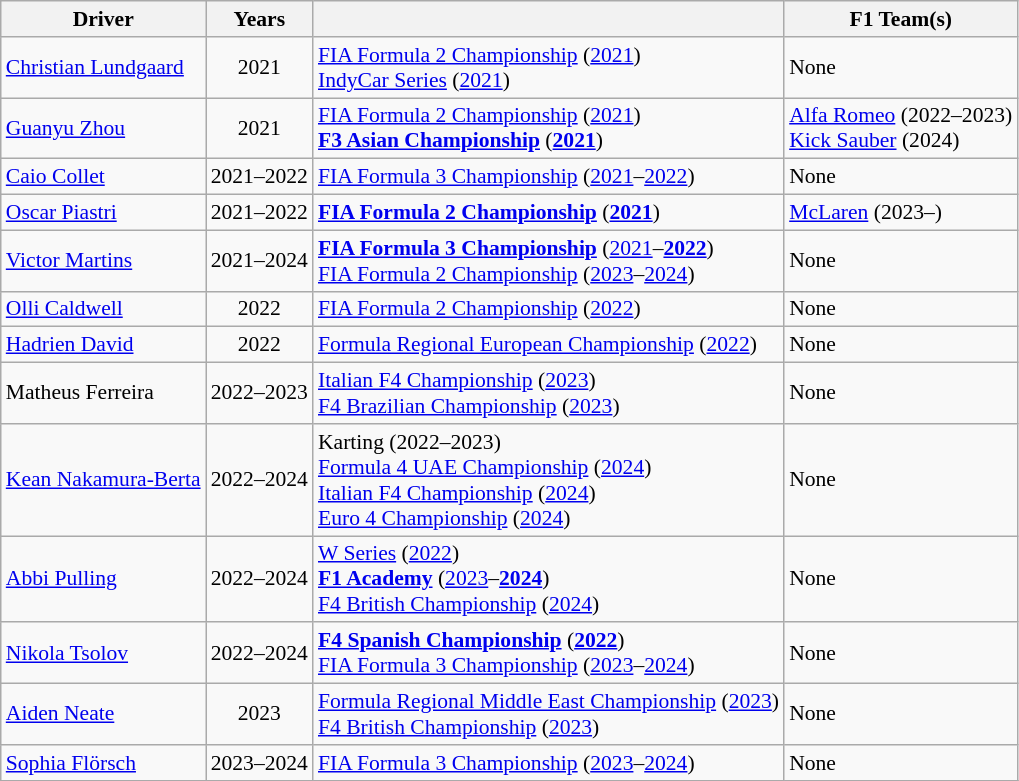<table class="wikitable sortable" style="font-size: 90%;">
<tr>
<th>Driver</th>
<th>Years</th>
<th class="unsortable"></th>
<th>F1 Team(s)</th>
</tr>
<tr>
<td> <a href='#'>Christian Lundgaard</a></td>
<td align=center>2021</td>
<td><a href='#'>FIA Formula 2 Championship</a> (<a href='#'>2021</a>)<br><a href='#'>IndyCar Series</a> (<a href='#'>2021</a>)</td>
<td>None</td>
</tr>
<tr>
<td> <a href='#'>Guanyu Zhou</a></td>
<td align=center>2021</td>
<td><a href='#'>FIA Formula 2 Championship</a> (<a href='#'>2021</a>)<br><strong><a href='#'>F3 Asian Championship</a></strong> (<a href='#'><strong>2021</strong></a>)</td>
<td><a href='#'>Alfa Romeo</a> (2022–2023)<br><a href='#'>Kick Sauber</a> (2024)</td>
</tr>
<tr>
<td> <a href='#'>Caio Collet</a></td>
<td align=center>2021–2022</td>
<td><a href='#'>FIA Formula 3 Championship</a> (<a href='#'>2021</a>–<a href='#'>2022</a>)</td>
<td>None</td>
</tr>
<tr>
<td> <a href='#'>Oscar Piastri</a></td>
<td align=center>2021–2022</td>
<td><strong><a href='#'>FIA Formula 2 Championship</a></strong> (<strong><a href='#'>2021</a></strong>)</td>
<td><a href='#'>McLaren</a> (2023–)</td>
</tr>
<tr>
<td> <a href='#'>Victor Martins</a></td>
<td align=center>2021–2024</td>
<td><strong><a href='#'>FIA Formula 3 Championship</a></strong> (<a href='#'>2021</a>–<strong><a href='#'>2022</a></strong>)<br><a href='#'>FIA Formula 2 Championship</a> (<a href='#'>2023</a>–<a href='#'>2024</a>)</td>
<td>None</td>
</tr>
<tr>
<td> <a href='#'>Olli Caldwell</a></td>
<td align=center>2022</td>
<td><a href='#'>FIA Formula 2 Championship</a> (<a href='#'>2022</a>)</td>
<td>None</td>
</tr>
<tr>
<td> <a href='#'>Hadrien David</a></td>
<td align=center>2022</td>
<td><a href='#'>Formula Regional European Championship</a> (<a href='#'>2022</a>)</td>
<td>None</td>
</tr>
<tr>
<td> Matheus Ferreira</td>
<td align=center>2022–2023</td>
<td><a href='#'>Italian F4 Championship</a> (<a href='#'>2023</a>)<br><a href='#'>F4 Brazilian Championship</a> (<a href='#'>2023</a>)</td>
<td>None</td>
</tr>
<tr>
<td> <a href='#'>Kean Nakamura-Berta</a></td>
<td align=center>2022–2024</td>
<td>Karting (2022–2023)<br><a href='#'>Formula 4 UAE Championship</a> (<a href='#'>2024</a>)<br><a href='#'>Italian F4 Championship</a> (<a href='#'>2024</a>)<br><a href='#'>Euro 4 Championship</a> (<a href='#'>2024</a>)</td>
<td>None</td>
</tr>
<tr>
<td> <a href='#'>Abbi Pulling</a></td>
<td align=center>2022–2024</td>
<td><a href='#'>W Series</a> (<a href='#'>2022</a>)<br><strong><a href='#'>F1 Academy</a></strong> (<a href='#'>2023</a>–<strong><a href='#'>2024</a></strong>)<br><a href='#'>F4 British Championship</a> (<a href='#'>2024</a>)</td>
<td>None</td>
</tr>
<tr>
<td> <a href='#'>Nikola Tsolov</a></td>
<td align=center>2022–2024</td>
<td><strong><a href='#'>F4 Spanish Championship</a></strong> (<strong><a href='#'>2022</a></strong>)<br><a href='#'>FIA Formula 3 Championship</a> (<a href='#'>2023</a>–<a href='#'>2024</a>)</td>
<td>None</td>
</tr>
<tr>
<td> <a href='#'>Aiden Neate</a></td>
<td align=center>2023</td>
<td><a href='#'>Formula Regional Middle East Championship</a> (<a href='#'>2023</a>)<br><a href='#'>F4 British Championship</a> (<a href='#'>2023</a>)</td>
<td>None</td>
</tr>
<tr>
<td> <a href='#'>Sophia Flörsch</a></td>
<td align=center>2023–2024</td>
<td><a href='#'>FIA Formula 3 Championship</a> (<a href='#'>2023</a>–<a href='#'>2024</a>)</td>
<td>None</td>
</tr>
<tr>
</tr>
</table>
